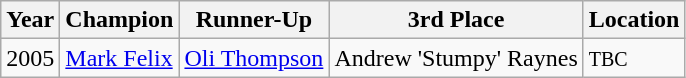<table class="wikitable">
<tr>
<th>Year</th>
<th>Champion</th>
<th>Runner-Up</th>
<th>3rd Place</th>
<th>Location</th>
</tr>
<tr>
<td>2005</td>
<td> <a href='#'>Mark Felix</a></td>
<td> <a href='#'>Oli Thompson</a></td>
<td> Andrew 'Stumpy' Raynes</td>
<td> <small>TBC</small></td>
</tr>
</table>
